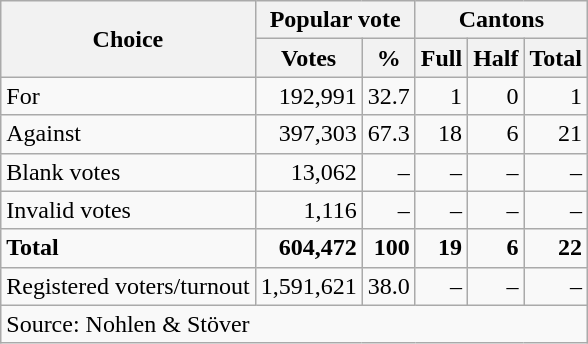<table class=wikitable style=text-align:right>
<tr>
<th rowspan=2>Choice</th>
<th colspan=2>Popular vote</th>
<th colspan=3>Cantons</th>
</tr>
<tr>
<th>Votes</th>
<th>%</th>
<th>Full</th>
<th>Half</th>
<th>Total</th>
</tr>
<tr>
<td align=left>For</td>
<td>192,991</td>
<td>32.7</td>
<td>1</td>
<td>0</td>
<td>1</td>
</tr>
<tr>
<td align=left>Against</td>
<td>397,303</td>
<td>67.3</td>
<td>18</td>
<td>6</td>
<td>21</td>
</tr>
<tr>
<td align=left>Blank votes</td>
<td>13,062</td>
<td>–</td>
<td>–</td>
<td>–</td>
<td>–</td>
</tr>
<tr>
<td align=left>Invalid votes</td>
<td>1,116</td>
<td>–</td>
<td>–</td>
<td>–</td>
<td>–</td>
</tr>
<tr>
<td align=left><strong>Total</strong></td>
<td><strong>604,472</strong></td>
<td><strong>100</strong></td>
<td><strong>19</strong></td>
<td><strong>6</strong></td>
<td><strong>22</strong></td>
</tr>
<tr>
<td align=left>Registered voters/turnout</td>
<td>1,591,621</td>
<td>38.0</td>
<td>–</td>
<td>–</td>
<td>–</td>
</tr>
<tr>
<td align=left colspan=6>Source: Nohlen & Stöver</td>
</tr>
</table>
